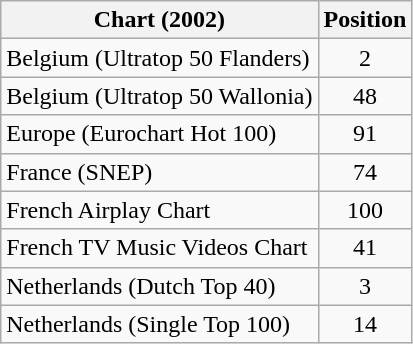<table class="wikitable sortable">
<tr>
<th>Chart (2002)</th>
<th>Position</th>
</tr>
<tr>
<td>Belgium (Ultratop 50 Flanders)</td>
<td align="center">2</td>
</tr>
<tr>
<td>Belgium (Ultratop 50 Wallonia)</td>
<td align="center">48</td>
</tr>
<tr>
<td>Europe (Eurochart Hot 100)</td>
<td align="center">91</td>
</tr>
<tr>
<td>France (SNEP)</td>
<td align="center">74</td>
</tr>
<tr>
<td>French Airplay Chart</td>
<td align="center">100</td>
</tr>
<tr>
<td>French TV Music Videos Chart</td>
<td align="center">41</td>
</tr>
<tr>
<td>Netherlands (Dutch Top 40)</td>
<td align="center">3</td>
</tr>
<tr>
<td>Netherlands (Single Top 100)</td>
<td align="center">14</td>
</tr>
</table>
